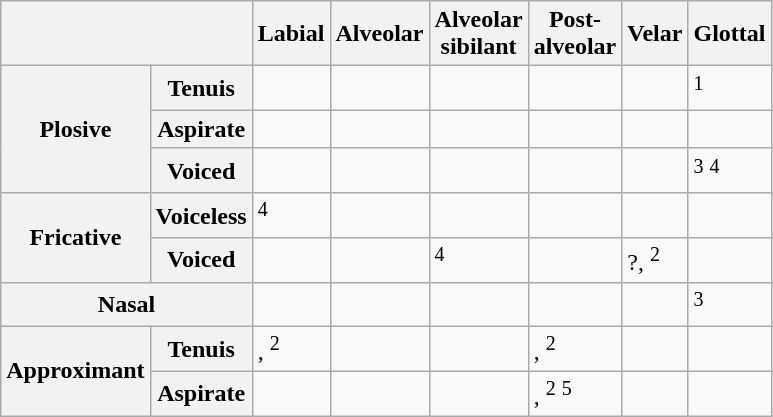<table class=wikitable>
<tr>
<th colspan="2"></th>
<th>Labial</th>
<th>Alveolar</th>
<th>Alveolar<br>sibilant</th>
<th>Post-<br>alveolar</th>
<th>Velar</th>
<th>Glottal</th>
</tr>
<tr>
<th rowspan="3">Plosive</th>
<th>Tenuis</th>
<td> </td>
<td> </td>
<td> </td>
<td> </td>
<td> </td>
<td> <sup>1</sup></td>
</tr>
<tr>
<th>Aspirate</th>
<td> </td>
<td> </td>
<td> </td>
<td> </td>
<td> </td>
<td></td>
</tr>
<tr>
<th>Voiced</th>
<td> </td>
<td> </td>
<td> </td>
<td> </td>
<td> </td>
<td> <sup>3</sup> <sup>4</sup></td>
</tr>
<tr>
<th rowspan="2">Fricative</th>
<th>Voiceless</th>
<td> <sup>4</sup></td>
<td></td>
<td> </td>
<td> </td>
<td> </td>
<td></td>
</tr>
<tr>
<th>Voiced</th>
<td></td>
<td></td>
<td> <sup>4</sup></td>
<td> </td>
<td> ?, <sup>2</sup></td>
<td></td>
</tr>
<tr>
<th colspan="2">Nasal</th>
<td> </td>
<td> </td>
<td></td>
<td> </td>
<td> </td>
<td> <sup>3</sup></td>
</tr>
<tr>
<th rowspan="3">Approximant</th>
<th>Tenuis</th>
<td> , <sup>2</sup></td>
<td> </td>
<td></td>
<td> , <sup>2</sup></td>
<td></td>
<td></td>
</tr>
<tr>
<th>Aspirate</th>
<td></td>
<td></td>
<td></td>
<td> , <sup>2</sup> <sup>5</sup></td>
<td></td>
<td></td>
</tr>
</table>
